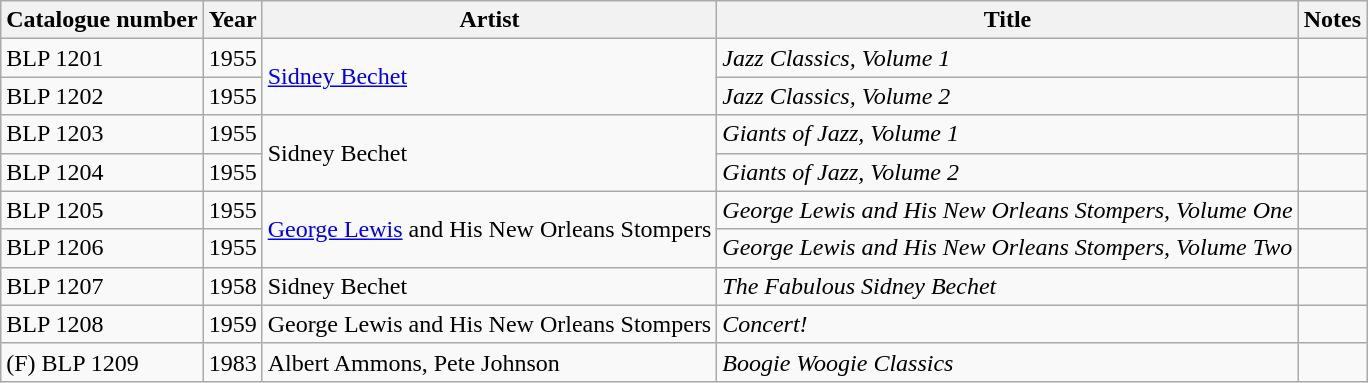<table class="wikitable sortable" align="center" bgcolor="CCCCCC" |>
<tr>
<th>Catalogue number</th>
<th>Year</th>
<th>Artist</th>
<th>Title</th>
<th>Notes</th>
</tr>
<tr>
<td>BLP 1201</td>
<td>1955</td>
<td rowspan="2"><a href='#'>Sidney Bechet</a></td>
<td><em>Jazz Classics, Volume 1</em></td>
<td></td>
</tr>
<tr>
<td>BLP 1202</td>
<td>1955</td>
<td><em>Jazz Classics, Volume 2</em></td>
<td></td>
</tr>
<tr>
<td>BLP 1203</td>
<td>1955</td>
<td rowspan="2">Sidney Bechet</td>
<td><em>Giants of Jazz, Volume 1</em></td>
<td></td>
</tr>
<tr>
<td>BLP 1204</td>
<td>1955</td>
<td><em>Giants of Jazz, Volume 2</em></td>
<td></td>
</tr>
<tr>
<td>BLP 1205</td>
<td>1955</td>
<td rowspan="2"><a href='#'>George Lewis</a> and His New Orleans Stompers</td>
<td><em>George Lewis and His New Orleans Stompers, Volume One</em></td>
<td></td>
</tr>
<tr>
<td>BLP 1206</td>
<td>1955</td>
<td><em>George Lewis and His New Orleans Stompers, Volume Two</em></td>
<td></td>
</tr>
<tr>
<td>BLP 1207</td>
<td>1958</td>
<td>Sidney Bechet</td>
<td><em>The Fabulous Sidney Bechet</em></td>
<td></td>
</tr>
<tr>
<td>BLP 1208</td>
<td>1959</td>
<td>George Lewis and His New Orleans Stompers</td>
<td><em>Concert!</em></td>
<td></td>
</tr>
<tr>
<td>(F) BLP 1209</td>
<td>1983</td>
<td>Albert Ammons, Pete Johnson</td>
<td><em>Boogie Woogie Classics</em></td>
<td></td>
</tr>
</table>
